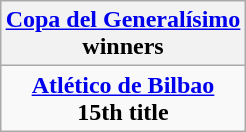<table class="wikitable" style="text-align: center; margin: 0 auto;">
<tr>
<th><a href='#'>Copa del Generalísimo</a><br>winners</th>
</tr>
<tr>
<td><strong><a href='#'>Atlético de Bilbao</a></strong><br><strong>15th title</strong></td>
</tr>
</table>
